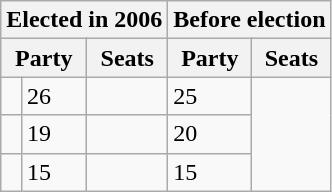<table class="wikitable">
<tr>
<th colspan=3>Elected in 2006</th>
<th colspan=3>Before election</th>
</tr>
<tr>
<th colspan=2>Party</th>
<th>Seats</th>
<th colspan=2>Party</th>
<th>Seats</th>
</tr>
<tr>
<td></td>
<td>26</td>
<td></td>
<td>25</td>
</tr>
<tr>
<td></td>
<td>19</td>
<td></td>
<td>20</td>
</tr>
<tr>
<td></td>
<td>15</td>
<td></td>
<td>15</td>
</tr>
</table>
